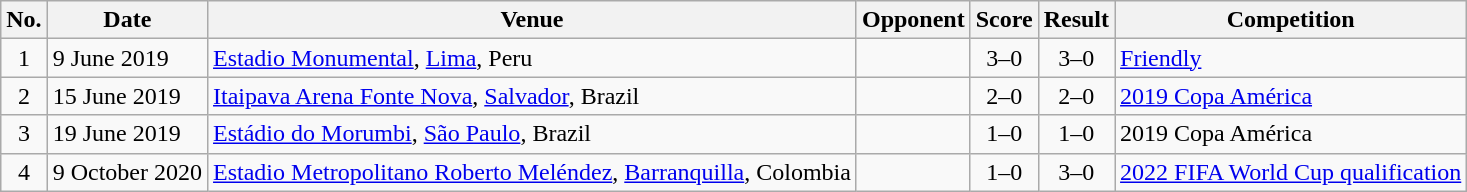<table class="wikitable sortable">
<tr>
<th scope="col">No.</th>
<th scope="col">Date</th>
<th scope="col">Venue</th>
<th scope="col">Opponent</th>
<th scope="col">Score</th>
<th scope="col">Result</th>
<th scope="col">Competition</th>
</tr>
<tr>
<td align="center">1</td>
<td>9 June 2019</td>
<td><a href='#'>Estadio Monumental</a>, <a href='#'>Lima</a>, Peru</td>
<td></td>
<td align="center">3–0</td>
<td align="center">3–0</td>
<td><a href='#'>Friendly</a></td>
</tr>
<tr>
<td align="center">2</td>
<td>15 June 2019</td>
<td><a href='#'>Itaipava Arena Fonte Nova</a>, <a href='#'>Salvador</a>, Brazil</td>
<td></td>
<td align="center">2–0</td>
<td align="center">2–0</td>
<td><a href='#'>2019 Copa América</a></td>
</tr>
<tr>
<td align="center">3</td>
<td>19 June 2019</td>
<td><a href='#'>Estádio do Morumbi</a>, <a href='#'>São Paulo</a>, Brazil</td>
<td></td>
<td align="center">1–0</td>
<td align="center">1–0</td>
<td>2019 Copa América</td>
</tr>
<tr>
<td align="center">4</td>
<td>9 October 2020</td>
<td><a href='#'>Estadio Metropolitano Roberto Meléndez</a>, <a href='#'>Barranquilla</a>, Colombia</td>
<td></td>
<td align="center">1–0</td>
<td align="center">3–0</td>
<td><a href='#'>2022 FIFA World Cup qualification</a></td>
</tr>
</table>
